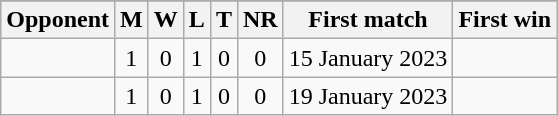<table class="wikitable" style="text-align: center;">
<tr>
</tr>
<tr>
<th>Opponent</th>
<th>M</th>
<th>W</th>
<th>L</th>
<th>T</th>
<th>NR</th>
<th>First match</th>
<th>First win</th>
</tr>
<tr>
<td></td>
<td>1</td>
<td>0</td>
<td>1</td>
<td>0</td>
<td>0</td>
<td>15 January 2023</td>
<td></td>
</tr>
<tr>
<td></td>
<td>1</td>
<td>0</td>
<td>1</td>
<td>0</td>
<td>0</td>
<td>19 January 2023</td>
<td></td>
</tr>
</table>
